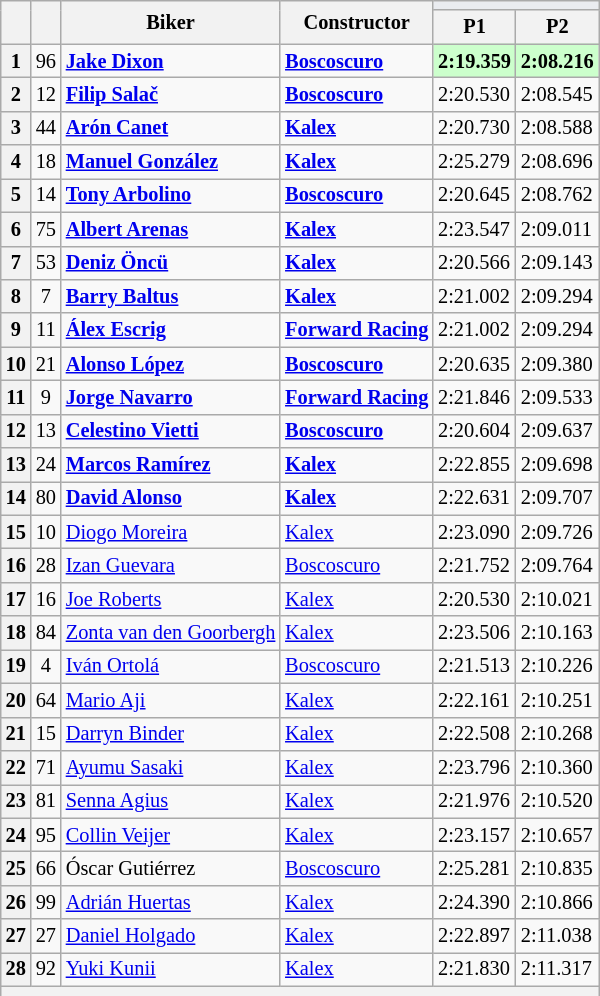<table class="wikitable sortable" style="font-size: 85%;">
<tr>
<th rowspan="2"></th>
<th rowspan="2"></th>
<th rowspan="2">Biker</th>
<th rowspan="2">Constructor</th>
<th colspan="3" style="background:#eaecf0; text-align:center;"></th>
</tr>
<tr>
<th scope="col">P1</th>
<th scope="col">P2</th>
</tr>
<tr>
<th scope="row">1</th>
<td align="center">96</td>
<td><strong> <a href='#'>Jake Dixon</a></strong></td>
<td><strong><a href='#'>Boscoscuro</a></strong></td>
<td style="background:#ccffcc;"><strong>2:19.359</strong></td>
<td style="background:#ccffcc;"><strong>2:08.216</strong></td>
</tr>
<tr>
<th scope="row">2</th>
<td align="center">12</td>
<td><strong> <a href='#'>Filip Salač</a></strong></td>
<td><strong><a href='#'>Boscoscuro</a></strong></td>
<td>2:20.530</td>
<td>2:08.545</td>
</tr>
<tr>
<th scope="row">3</th>
<td align="center">44</td>
<td><strong> <a href='#'>Arón Canet</a></strong></td>
<td><strong><a href='#'>Kalex</a></strong></td>
<td>2:20.730</td>
<td>2:08.588</td>
</tr>
<tr>
<th scope="row">4</th>
<td align="center">18</td>
<td><strong> <a href='#'>Manuel González</a></strong></td>
<td><strong><a href='#'>Kalex</a></strong></td>
<td>2:25.279</td>
<td>2:08.696</td>
</tr>
<tr>
<th scope="row">5</th>
<td align="center">14</td>
<td><strong> <a href='#'>Tony Arbolino</a></strong></td>
<td><strong><a href='#'>Boscoscuro</a></strong></td>
<td>2:20.645</td>
<td>2:08.762</td>
</tr>
<tr>
<th scope="row">6</th>
<td align="center">75</td>
<td><strong> <a href='#'>Albert Arenas</a></strong></td>
<td><strong><a href='#'>Kalex</a></strong></td>
<td>2:23.547</td>
<td>2:09.011</td>
</tr>
<tr>
<th scope="row">7</th>
<td align="center">53</td>
<td><strong> <a href='#'>Deniz Öncü</a></strong></td>
<td><strong><a href='#'>Kalex</a></strong></td>
<td>2:20.566</td>
<td>2:09.143</td>
</tr>
<tr>
<th scope="row">8</th>
<td align="center">7</td>
<td><strong> <a href='#'>Barry Baltus</a></strong></td>
<td><strong><a href='#'>Kalex</a></strong></td>
<td>2:21.002</td>
<td>2:09.294</td>
</tr>
<tr>
<th scope="row">9</th>
<td align="center">11</td>
<td><strong> <a href='#'>Álex Escrig</a></strong></td>
<td><strong><a href='#'>Forward Racing</a></strong></td>
<td>2:21.002</td>
<td>2:09.294</td>
</tr>
<tr>
<th scope="row">10</th>
<td align="center">21</td>
<td><strong> <a href='#'>Alonso López</a></strong></td>
<td><strong><a href='#'>Boscoscuro</a></strong></td>
<td>2:20.635</td>
<td>2:09.380</td>
</tr>
<tr>
<th scope="row">11</th>
<td align="center">9</td>
<td><strong> <a href='#'>Jorge Navarro</a></strong></td>
<td><strong><a href='#'>Forward Racing</a></strong></td>
<td>2:21.846</td>
<td>2:09.533</td>
</tr>
<tr>
<th scope="row">12</th>
<td align="center">13</td>
<td><strong> <a href='#'>Celestino Vietti</a></strong></td>
<td><strong><a href='#'>Boscoscuro</a></strong></td>
<td>2:20.604</td>
<td>2:09.637</td>
</tr>
<tr>
<th scope="row">13</th>
<td align="center">24</td>
<td><strong> <a href='#'>Marcos Ramírez</a></strong></td>
<td><strong><a href='#'>Kalex</a></strong></td>
<td>2:22.855</td>
<td>2:09.698</td>
</tr>
<tr>
<th scope="row">14</th>
<td align="center">80</td>
<td><strong> <a href='#'>David Alonso</a></strong></td>
<td><strong><a href='#'>Kalex</a></strong></td>
<td>2:22.631</td>
<td>2:09.707</td>
</tr>
<tr>
<th scope="row">15</th>
<td align="center">10</td>
<td> <a href='#'>Diogo Moreira</a></td>
<td><a href='#'>Kalex</a></td>
<td>2:23.090</td>
<td>2:09.726</td>
</tr>
<tr>
<th scope="row">16</th>
<td align="center">28</td>
<td> <a href='#'>Izan Guevara</a></td>
<td><a href='#'>Boscoscuro</a></td>
<td>2:21.752</td>
<td>2:09.764</td>
</tr>
<tr>
<th scope="row">17</th>
<td align="center">16</td>
<td> <a href='#'>Joe Roberts</a></td>
<td><a href='#'>Kalex</a></td>
<td>2:20.530</td>
<td>2:10.021</td>
</tr>
<tr>
<th scope="row">18</th>
<td align="center">84</td>
<td> <a href='#'>Zonta van den Goorbergh</a></td>
<td><a href='#'>Kalex</a></td>
<td>2:23.506</td>
<td>2:10.163</td>
</tr>
<tr>
<th scope="row">19</th>
<td align="center">4</td>
<td> <a href='#'>Iván Ortolá</a></td>
<td><a href='#'>Boscoscuro</a></td>
<td>2:21.513</td>
<td>2:10.226</td>
</tr>
<tr>
<th scope="row">20</th>
<td align="center">64</td>
<td> <a href='#'>Mario Aji</a></td>
<td><a href='#'>Kalex</a></td>
<td>2:22.161</td>
<td>2:10.251</td>
</tr>
<tr>
<th scope="row">21</th>
<td align="center">15</td>
<td> <a href='#'>Darryn Binder</a></td>
<td><a href='#'>Kalex</a></td>
<td>2:22.508</td>
<td>2:10.268</td>
</tr>
<tr>
<th scope="row">22</th>
<td align="center">71</td>
<td> <a href='#'>Ayumu Sasaki</a></td>
<td><a href='#'>Kalex</a></td>
<td>2:23.796</td>
<td>2:10.360</td>
</tr>
<tr>
<th scope="row">23</th>
<td align="center">81</td>
<td> <a href='#'>Senna Agius</a></td>
<td><a href='#'>Kalex</a></td>
<td>2:21.976</td>
<td>2:10.520</td>
</tr>
<tr>
<th scope="row">24</th>
<td align="center">95</td>
<td> <a href='#'>Collin Veijer</a></td>
<td><a href='#'>Kalex</a></td>
<td>2:23.157</td>
<td>2:10.657</td>
</tr>
<tr>
<th scope="row">25</th>
<td align="center">66</td>
<td> Óscar Gutiérrez</td>
<td><a href='#'>Boscoscuro</a></td>
<td>2:25.281</td>
<td>2:10.835</td>
</tr>
<tr>
<th scope="row">26</th>
<td align="center">99</td>
<td> <a href='#'>Adrián Huertas</a></td>
<td><a href='#'>Kalex</a></td>
<td>2:24.390</td>
<td>2:10.866</td>
</tr>
<tr>
<th scope="row">27</th>
<td align="center">27</td>
<td> <a href='#'>Daniel Holgado</a></td>
<td><a href='#'>Kalex</a></td>
<td>2:22.897</td>
<td>2:11.038</td>
</tr>
<tr>
<th scope="row">28</th>
<td align="center">92</td>
<td> <a href='#'>Yuki Kunii</a></td>
<td><a href='#'>Kalex</a></td>
<td>2:21.830</td>
<td>2:11.317</td>
</tr>
<tr>
<th colspan="7"></th>
</tr>
</table>
